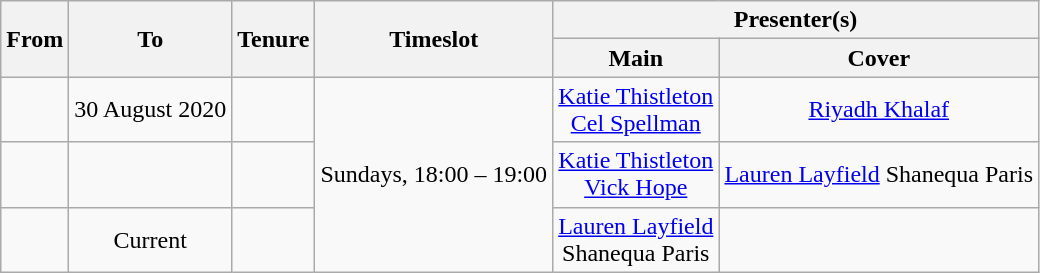<table class="wikitable" style="text-align:center;">
<tr>
<th rowspan="2">From</th>
<th rowspan="2">To</th>
<th rowspan="2">Tenure</th>
<th rowspan="2">Timeslot</th>
<th colspan="2">Presenter(s)</th>
</tr>
<tr>
<th>Main</th>
<th>Cover</th>
</tr>
<tr>
<td></td>
<td>30 August 2020</td>
<td></td>
<td rowspan="3">Sundays, 18:00 – 19:00</td>
<td><a href='#'>Katie Thistleton</a><br><a href='#'>Cel Spellman</a></td>
<td><a href='#'>Riyadh Khalaf</a></td>
</tr>
<tr>
<td></td>
<td></td>
<td></td>
<td><a href='#'>Katie Thistleton</a><br><a href='#'>Vick Hope</a></td>
<td><a href='#'>Lauren Layfield</a> Shanequa Paris</td>
</tr>
<tr>
<td></td>
<td>Current</td>
<td></td>
<td><a href='#'>Lauren Layfield</a><br>Shanequa Paris</td>
<td></td>
</tr>
</table>
